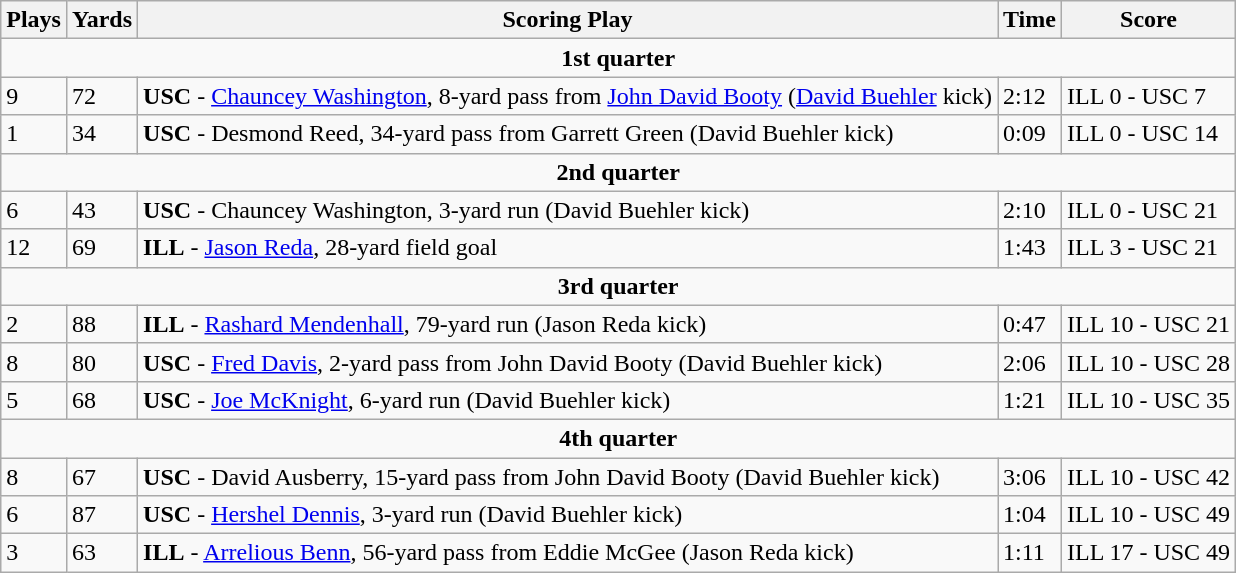<table class="wikitable">
<tr>
<th>Plays</th>
<th>Yards</th>
<th>Scoring Play</th>
<th>Time</th>
<th>Score</th>
</tr>
<tr>
<td colspan="6" align="center"><strong>1st quarter</strong></td>
</tr>
<tr>
<td>9</td>
<td>72</td>
<td><strong>USC</strong> - <a href='#'>Chauncey Washington</a>, 8-yard pass from <a href='#'>John David Booty</a> (<a href='#'>David Buehler</a> kick)</td>
<td>2:12</td>
<td>ILL 0 - USC 7</td>
</tr>
<tr>
<td>1</td>
<td>34</td>
<td><strong>USC</strong> - Desmond Reed, 34-yard pass from Garrett Green (David Buehler kick)</td>
<td>0:09</td>
<td>ILL 0 - USC 14</td>
</tr>
<tr>
<td colspan="6" align="center"><strong>2nd quarter</strong></td>
</tr>
<tr>
<td>6</td>
<td>43</td>
<td><strong>USC</strong> - Chauncey Washington, 3-yard run (David Buehler kick)</td>
<td>2:10</td>
<td>ILL 0 - USC 21</td>
</tr>
<tr>
<td>12</td>
<td>69</td>
<td><strong>ILL</strong> - <a href='#'>Jason Reda</a>, 28-yard field goal</td>
<td>1:43</td>
<td>ILL 3 - USC 21</td>
</tr>
<tr>
<td colspan="6" align="center"><strong>3rd quarter</strong></td>
</tr>
<tr>
<td>2</td>
<td>88</td>
<td><strong>ILL</strong> - <a href='#'>Rashard Mendenhall</a>, 79-yard run (Jason Reda kick)</td>
<td>0:47</td>
<td>ILL 10 - USC 21</td>
</tr>
<tr>
<td>8</td>
<td>80</td>
<td><strong>USC</strong> - <a href='#'>Fred Davis</a>, 2-yard pass from John David Booty (David Buehler kick)</td>
<td>2:06</td>
<td>ILL 10 - USC 28</td>
</tr>
<tr>
<td>5</td>
<td>68</td>
<td><strong>USC</strong> - <a href='#'>Joe McKnight</a>, 6-yard run (David Buehler kick)</td>
<td>1:21</td>
<td>ILL 10 - USC 35</td>
</tr>
<tr>
<td colspan="6" align="center"><strong>4th quarter</strong></td>
</tr>
<tr>
<td>8</td>
<td>67</td>
<td><strong>USC</strong> - David Ausberry, 15-yard pass from John David Booty (David Buehler kick)</td>
<td>3:06</td>
<td>ILL 10 - USC 42</td>
</tr>
<tr>
<td>6</td>
<td>87</td>
<td><strong>USC</strong> - <a href='#'>Hershel Dennis</a>, 3-yard run (David Buehler kick)</td>
<td>1:04</td>
<td>ILL 10 - USC 49</td>
</tr>
<tr>
<td>3</td>
<td>63</td>
<td><strong>ILL</strong> - <a href='#'>Arrelious Benn</a>, 56-yard pass from Eddie McGee (Jason Reda kick)</td>
<td>1:11</td>
<td>ILL 17 - USC 49</td>
</tr>
</table>
